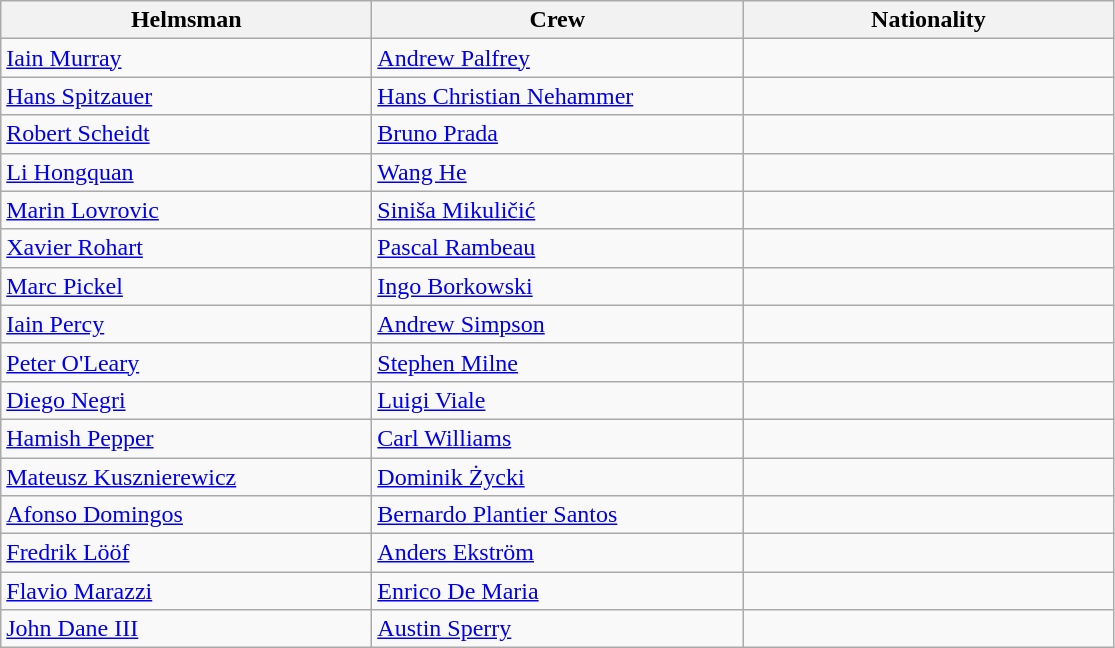<table class=wikitable>
<tr>
<th style="width:15em;">Helmsman</th>
<th style="width:15em;">Crew</th>
<th style="width:15em;">Nationality</th>
</tr>
<tr>
<td><a href='#'>Iain Murray</a></td>
<td><a href='#'>Andrew Palfrey</a></td>
<td></td>
</tr>
<tr>
<td><a href='#'>Hans Spitzauer</a></td>
<td><a href='#'>Hans Christian Nehammer</a></td>
<td></td>
</tr>
<tr>
<td><a href='#'>Robert Scheidt</a></td>
<td><a href='#'>Bruno Prada</a></td>
<td></td>
</tr>
<tr>
<td><a href='#'>Li Hongquan</a></td>
<td><a href='#'>Wang He</a></td>
<td></td>
</tr>
<tr>
<td><a href='#'>Marin Lovrovic</a></td>
<td><a href='#'>Siniša Mikuličić</a></td>
<td></td>
</tr>
<tr>
<td><a href='#'>Xavier Rohart</a></td>
<td><a href='#'>Pascal Rambeau</a></td>
<td></td>
</tr>
<tr>
<td><a href='#'>Marc Pickel</a></td>
<td><a href='#'>Ingo Borkowski</a></td>
<td></td>
</tr>
<tr>
<td><a href='#'>Iain Percy</a></td>
<td><a href='#'>Andrew Simpson</a></td>
<td></td>
</tr>
<tr>
<td><a href='#'>Peter O'Leary</a></td>
<td><a href='#'>Stephen Milne</a></td>
<td></td>
</tr>
<tr>
<td><a href='#'>Diego Negri</a></td>
<td><a href='#'>Luigi Viale</a></td>
<td></td>
</tr>
<tr>
<td><a href='#'>Hamish Pepper</a></td>
<td><a href='#'>Carl Williams</a></td>
<td></td>
</tr>
<tr>
<td><a href='#'>Mateusz Kusznierewicz</a></td>
<td><a href='#'>Dominik Życki</a></td>
<td></td>
</tr>
<tr>
<td><a href='#'>Afonso Domingos</a></td>
<td><a href='#'>Bernardo Plantier Santos</a></td>
<td></td>
</tr>
<tr>
<td><a href='#'>Fredrik Lööf</a></td>
<td><a href='#'>Anders Ekström</a></td>
<td></td>
</tr>
<tr>
<td><a href='#'>Flavio Marazzi</a></td>
<td><a href='#'>Enrico De Maria</a></td>
<td></td>
</tr>
<tr>
<td><a href='#'>John Dane III</a></td>
<td><a href='#'>Austin Sperry</a></td>
<td></td>
</tr>
</table>
